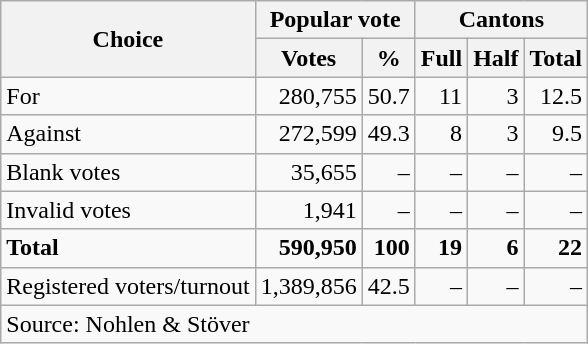<table class=wikitable style=text-align:right>
<tr>
<th rowspan=2>Choice</th>
<th colspan=2>Popular vote</th>
<th colspan=3>Cantons</th>
</tr>
<tr>
<th>Votes</th>
<th>%</th>
<th>Full</th>
<th>Half</th>
<th>Total</th>
</tr>
<tr>
<td align=left>For</td>
<td>280,755</td>
<td>50.7</td>
<td>11</td>
<td>3</td>
<td>12.5</td>
</tr>
<tr>
<td align=left>Against</td>
<td>272,599</td>
<td>49.3</td>
<td>8</td>
<td>3</td>
<td>9.5</td>
</tr>
<tr>
<td align=left>Blank votes</td>
<td>35,655</td>
<td>–</td>
<td>–</td>
<td>–</td>
<td>–</td>
</tr>
<tr>
<td align=left>Invalid votes</td>
<td>1,941</td>
<td>–</td>
<td>–</td>
<td>–</td>
<td>–</td>
</tr>
<tr>
<td align=left><strong>Total</strong></td>
<td><strong>590,950</strong></td>
<td><strong>100</strong></td>
<td><strong>19</strong></td>
<td><strong>6</strong></td>
<td><strong>22</strong></td>
</tr>
<tr>
<td align=left>Registered voters/turnout</td>
<td>1,389,856</td>
<td>42.5</td>
<td>–</td>
<td>–</td>
<td>–</td>
</tr>
<tr>
<td align=left colspan=6>Source: Nohlen & Stöver</td>
</tr>
</table>
